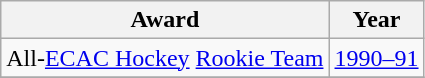<table class="wikitable">
<tr>
<th>Award</th>
<th>Year</th>
</tr>
<tr>
<td>All-<a href='#'>ECAC Hockey</a> <a href='#'>Rookie Team</a></td>
<td><a href='#'>1990–91</a></td>
</tr>
<tr>
</tr>
</table>
